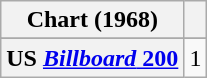<table class="wikitable sortable plainrowheaders" style="text-align:center;">
<tr>
<th scope="col">Chart (1968)</th>
<th scope="col"></th>
</tr>
<tr>
</tr>
<tr>
</tr>
<tr>
</tr>
<tr>
</tr>
<tr>
<th scope="row">US <a href='#'><em>Billboard</em> 200</a></th>
<td>1</td>
</tr>
</table>
